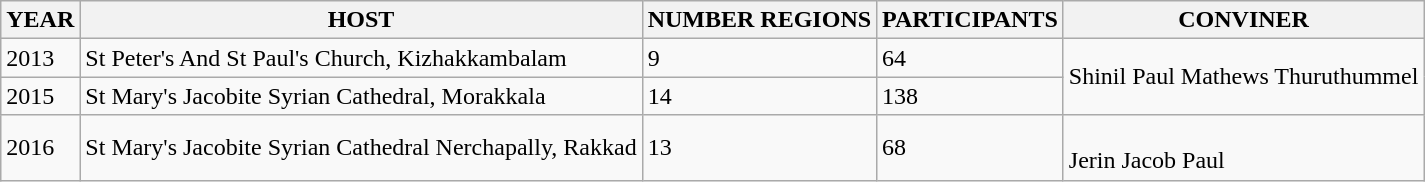<table class="wikitable">
<tr>
<th>YEAR</th>
<th>HOST</th>
<th>NUMBER REGIONS</th>
<th>PARTICIPANTS</th>
<th>CONVINER</th>
</tr>
<tr>
<td>2013</td>
<td>St Peter's And St Paul's Church, Kizhakkambalam</td>
<td>9</td>
<td>64</td>
<td rowspan="2">Shinil Paul Mathews Thuruthummel</td>
</tr>
<tr>
<td>2015</td>
<td>St Mary's Jacobite Syrian Cathedral, Morakkala</td>
<td>14</td>
<td>138</td>
</tr>
<tr>
<td>2016</td>
<td>St Mary's Jacobite Syrian  Cathedral Nerchapally, Rakkad</td>
<td>13</td>
<td>68</td>
<td><br>Jerin Jacob Paul</td>
</tr>
</table>
